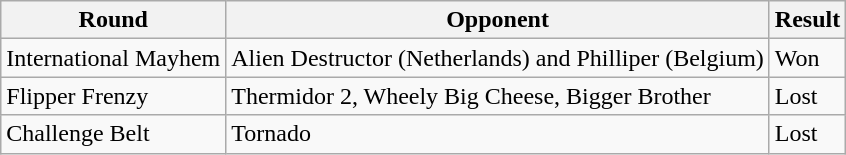<table class="wikitable">
<tr>
<th>Round</th>
<th>Opponent</th>
<th>Result</th>
</tr>
<tr>
<td>International Mayhem</td>
<td>Alien Destructor (Netherlands) and Philliper (Belgium)</td>
<td>Won</td>
</tr>
<tr>
<td>Flipper Frenzy</td>
<td>Thermidor 2, Wheely Big Cheese, Bigger Brother</td>
<td>Lost</td>
</tr>
<tr>
<td>Challenge Belt</td>
<td>Tornado</td>
<td>Lost</td>
</tr>
</table>
